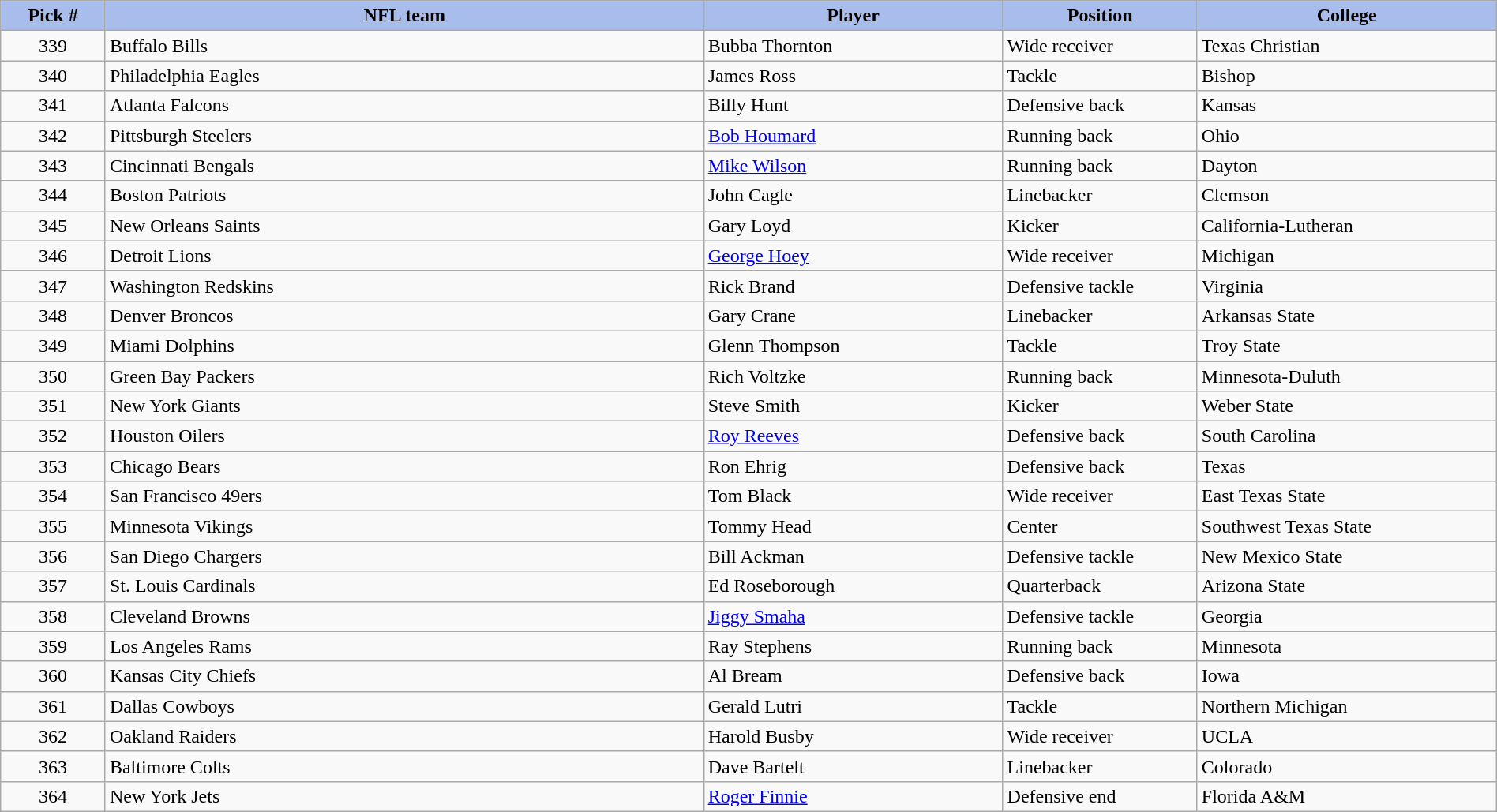<table class="wikitable sortable sortable" style="width: 100%">
<tr>
<th style="background:#A8BDEC;" width=7%>Pick #</th>
<th width=40% style="background:#A8BDEC;">NFL team</th>
<th width=20% style="background:#A8BDEC;">Player</th>
<th width=13% style="background:#A8BDEC;">Position</th>
<th style="background:#A8BDEC;">College</th>
</tr>
<tr>
<td align=center>339</td>
<td>Buffalo Bills</td>
<td>Bubba Thornton</td>
<td>Wide receiver</td>
<td>Texas Christian</td>
</tr>
<tr>
<td align=center>340</td>
<td>Philadelphia Eagles</td>
<td>James Ross</td>
<td>Tackle</td>
<td>Bishop</td>
</tr>
<tr>
<td align=center>341</td>
<td>Atlanta Falcons</td>
<td>Billy Hunt</td>
<td>Defensive back</td>
<td>Kansas</td>
</tr>
<tr>
<td align=center>342</td>
<td>Pittsburgh Steelers</td>
<td><a href='#'>Bob Houmard</a></td>
<td>Running back</td>
<td>Ohio</td>
</tr>
<tr>
<td align=center>343</td>
<td>Cincinnati Bengals</td>
<td><a href='#'>Mike Wilson</a></td>
<td>Running back</td>
<td>Dayton</td>
</tr>
<tr>
<td align=center>344</td>
<td>Boston Patriots</td>
<td>John Cagle</td>
<td>Linebacker</td>
<td>Clemson</td>
</tr>
<tr>
<td align=center>345</td>
<td>New Orleans Saints</td>
<td>Gary Loyd</td>
<td>Kicker</td>
<td>California-Lutheran</td>
</tr>
<tr>
<td align=center>346</td>
<td>Detroit Lions</td>
<td><a href='#'>George Hoey</a></td>
<td>Wide receiver</td>
<td>Michigan</td>
</tr>
<tr>
<td align=center>347</td>
<td>Washington Redskins</td>
<td>Rick Brand</td>
<td>Defensive  tackle</td>
<td>Virginia</td>
</tr>
<tr>
<td align=center>348</td>
<td>Denver Broncos</td>
<td>Gary Crane</td>
<td>Linebacker</td>
<td>Arkansas State</td>
</tr>
<tr>
<td align=center>349</td>
<td>Miami Dolphins</td>
<td>Glenn Thompson</td>
<td>Tackle</td>
<td>Troy State</td>
</tr>
<tr>
<td align=center>350</td>
<td>Green Bay Packers</td>
<td>Rich Voltzke</td>
<td>Running back</td>
<td>Minnesota-Duluth</td>
</tr>
<tr>
<td align=center>351</td>
<td>New York Giants</td>
<td>Steve Smith</td>
<td>Kicker</td>
<td>Weber State</td>
</tr>
<tr>
<td align=center>352</td>
<td>Houston Oilers</td>
<td><a href='#'>Roy Reeves</a></td>
<td>Defensive back</td>
<td>South Carolina</td>
</tr>
<tr>
<td align=center>353</td>
<td>Chicago Bears</td>
<td>Ron Ehrig</td>
<td>Defensive back</td>
<td>Texas</td>
</tr>
<tr>
<td align=center>354</td>
<td>San Francisco 49ers</td>
<td>Tom Black</td>
<td>Wide receiver</td>
<td>East Texas State</td>
</tr>
<tr>
<td align=center>355</td>
<td>Minnesota Vikings</td>
<td>Tommy Head</td>
<td>Center</td>
<td>Southwest Texas State</td>
</tr>
<tr>
<td align=center>356</td>
<td>San Diego Chargers</td>
<td>Bill Ackman</td>
<td>Defensive  tackle</td>
<td>New Mexico State</td>
</tr>
<tr>
<td align=center>357</td>
<td>St. Louis Cardinals</td>
<td>Ed Roseborough</td>
<td>Quarterback</td>
<td>Arizona State</td>
</tr>
<tr>
<td align=center>358</td>
<td>Cleveland Browns</td>
<td><a href='#'>Jiggy Smaha</a></td>
<td>Defensive  tackle</td>
<td>Georgia</td>
</tr>
<tr>
<td align=center>359</td>
<td>Los Angeles Rams</td>
<td>Ray Stephens</td>
<td>Running back</td>
<td>Minnesota</td>
</tr>
<tr>
<td align=center>360</td>
<td>Kansas City Chiefs</td>
<td>Al Bream</td>
<td>Defensive back</td>
<td>Iowa</td>
</tr>
<tr>
<td align=center>361</td>
<td>Dallas Cowboys</td>
<td>Gerald Lutri</td>
<td>Tackle</td>
<td>Northern Michigan</td>
</tr>
<tr>
<td align=center>362</td>
<td>Oakland Raiders</td>
<td>Harold Busby</td>
<td>Wide receiver</td>
<td>UCLA</td>
</tr>
<tr>
<td align=center>363</td>
<td>Baltimore Colts</td>
<td>Dave Bartelt</td>
<td>Linebacker</td>
<td>Colorado</td>
</tr>
<tr>
<td align=center>364</td>
<td>New York Jets</td>
<td><a href='#'>Roger Finnie</a></td>
<td>Defensive end</td>
<td>Florida A&M</td>
</tr>
</table>
